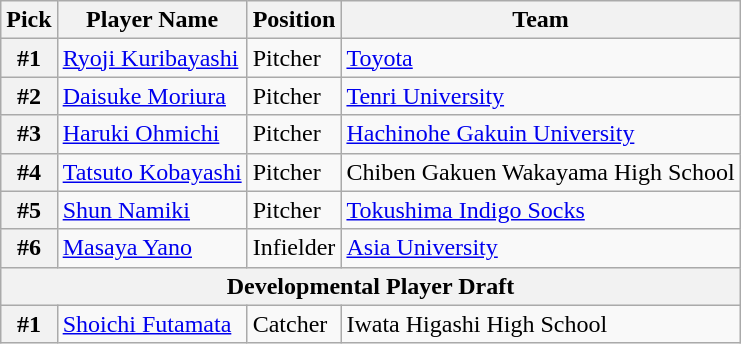<table class="wikitable">
<tr>
<th>Pick</th>
<th>Player Name</th>
<th>Position</th>
<th>Team</th>
</tr>
<tr>
<th>#1</th>
<td><a href='#'>Ryoji Kuribayashi</a></td>
<td>Pitcher</td>
<td><a href='#'>Toyota</a></td>
</tr>
<tr>
<th>#2</th>
<td><a href='#'>Daisuke Moriura</a></td>
<td>Pitcher</td>
<td><a href='#'>Tenri University</a></td>
</tr>
<tr>
<th>#3</th>
<td><a href='#'>Haruki Ohmichi</a></td>
<td>Pitcher</td>
<td><a href='#'>Hachinohe Gakuin University</a></td>
</tr>
<tr>
<th>#4</th>
<td><a href='#'>Tatsuto Kobayashi</a></td>
<td>Pitcher</td>
<td>Chiben Gakuen Wakayama High School</td>
</tr>
<tr>
<th>#5</th>
<td><a href='#'>Shun Namiki</a></td>
<td>Pitcher</td>
<td><a href='#'>Tokushima Indigo Socks</a></td>
</tr>
<tr>
<th>#6</th>
<td><a href='#'>Masaya Yano</a></td>
<td>Infielder</td>
<td><a href='#'>Asia University</a></td>
</tr>
<tr>
<th colspan="5">Developmental Player Draft</th>
</tr>
<tr>
<th>#1</th>
<td><a href='#'>Shoichi Futamata</a></td>
<td>Catcher</td>
<td>Iwata Higashi High School</td>
</tr>
</table>
